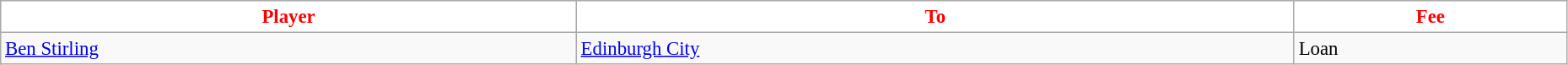<table class="wikitable" style="text-align:left; font-size:95%;width:98%;">
<tr>
<th style="background:white; color:red;">Player</th>
<th style="background:white; color:red;">To</th>
<th style="background:white; color:red;">Fee</th>
</tr>
<tr>
<td> <a href='#'>Ben Stirling</a></td>
<td> <a href='#'>Edinburgh City</a></td>
<td>Loan</td>
</tr>
</table>
